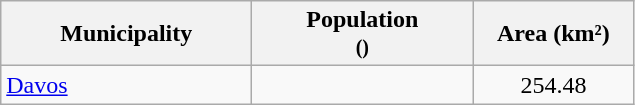<table class="wikitable">
<tr>
<th width="160">Municipality</th>
<th width="140">Population <small><br>()</small></th>
<th width="100">Area (km²)</th>
</tr>
<tr>
<td><a href='#'>Davos</a></td>
<td align="center"></td>
<td align="center">254.48</td>
</tr>
</table>
